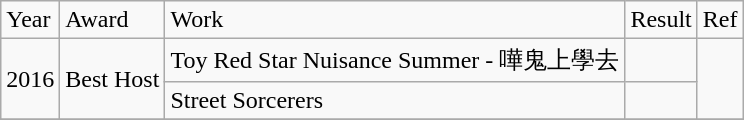<table class="wikitable">
<tr>
<td>Year</td>
<td>Award</td>
<td>Work</td>
<td>Result</td>
<td>Ref</td>
</tr>
<tr>
<td rowspan="2">2016</td>
<td rowspan="2">Best Host</td>
<td>Toy Red Star Nuisance Summer - 嘩鬼上學去</td>
<td></td>
<td rowspan="2"></td>
</tr>
<tr>
<td>Street Sorcerers</td>
<td></td>
</tr>
<tr>
</tr>
</table>
